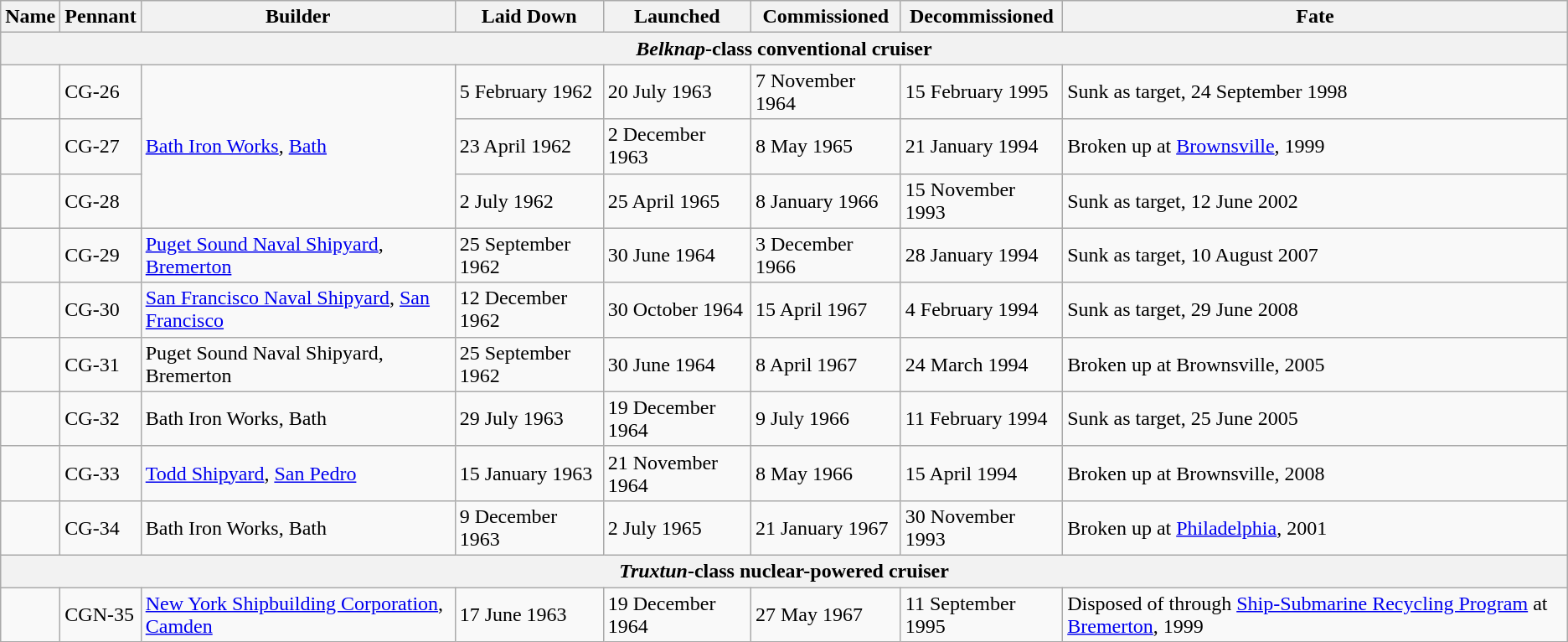<table class="sortable wikitable">
<tr>
<th>Name</th>
<th>Pennant</th>
<th>Builder</th>
<th>Laid Down</th>
<th>Launched</th>
<th>Commissioned</th>
<th>Decommissioned</th>
<th>Fate</th>
</tr>
<tr>
<th colspan=8><em>Belknap</em>-class conventional cruiser</th>
</tr>
<tr>
<td></td>
<td>CG-26</td>
<td rowspan=3><a href='#'>Bath Iron Works</a>, <a href='#'>Bath</a></td>
<td>5 February 1962</td>
<td>20 July 1963</td>
<td>7 November 1964</td>
<td>15 February 1995</td>
<td>Sunk as target, 24 September 1998</td>
</tr>
<tr>
<td></td>
<td>CG-27</td>
<td>23 April 1962</td>
<td>2 December 1963</td>
<td>8 May 1965</td>
<td>21 January 1994</td>
<td>Broken up at <a href='#'>Brownsville</a>, 1999</td>
</tr>
<tr>
<td></td>
<td>CG-28</td>
<td>2 July 1962</td>
<td>25 April 1965</td>
<td>8 January 1966</td>
<td>15 November 1993</td>
<td>Sunk as target, 12 June 2002</td>
</tr>
<tr>
<td></td>
<td>CG-29</td>
<td><a href='#'>Puget Sound Naval Shipyard</a>, <a href='#'>Bremerton</a></td>
<td>25 September 1962</td>
<td>30 June 1964</td>
<td>3 December 1966</td>
<td>28 January 1994</td>
<td>Sunk as target, 10 August 2007</td>
</tr>
<tr>
<td></td>
<td>CG-30</td>
<td><a href='#'>San Francisco Naval Shipyard</a>, <a href='#'>San Francisco</a></td>
<td>12 December 1962</td>
<td>30 October 1964</td>
<td>15 April 1967</td>
<td>4 February 1994</td>
<td>Sunk as target, 29 June 2008</td>
</tr>
<tr>
<td></td>
<td>CG-31</td>
<td>Puget Sound Naval Shipyard, Bremerton</td>
<td>25 September 1962</td>
<td>30 June 1964</td>
<td>8 April 1967</td>
<td>24 March 1994</td>
<td>Broken up at Brownsville, 2005</td>
</tr>
<tr>
<td></td>
<td>CG-32</td>
<td>Bath Iron Works, Bath</td>
<td>29 July 1963</td>
<td>19 December 1964</td>
<td>9 July 1966</td>
<td>11 February 1994</td>
<td>Sunk as target, 25 June 2005</td>
</tr>
<tr>
<td></td>
<td>CG-33</td>
<td><a href='#'>Todd Shipyard</a>, <a href='#'>San Pedro</a></td>
<td>15 January 1963</td>
<td>21 November 1964</td>
<td>8 May 1966</td>
<td>15 April 1994</td>
<td>Broken up at Brownsville, 2008</td>
</tr>
<tr>
<td></td>
<td>CG-34</td>
<td>Bath Iron Works, Bath</td>
<td>9 December 1963</td>
<td>2 July 1965</td>
<td>21 January 1967</td>
<td>30 November 1993</td>
<td>Broken up at <a href='#'>Philadelphia</a>, 2001</td>
</tr>
<tr>
<th colspan=8><em>Truxtun</em>-class nuclear-powered cruiser</th>
</tr>
<tr>
<td></td>
<td>CGN-35</td>
<td><a href='#'>New York Shipbuilding Corporation</a>, <a href='#'>Camden</a></td>
<td>17 June 1963</td>
<td>19 December 1964</td>
<td>27 May 1967</td>
<td>11 September 1995</td>
<td>Disposed of through <a href='#'>Ship-Submarine Recycling Program</a> at <a href='#'>Bremerton</a>, 1999</td>
</tr>
</table>
